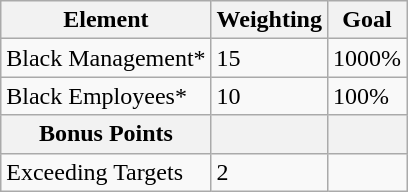<table class="wikitable" border="1">
<tr>
<th>Element</th>
<th>Weighting</th>
<th>Goal</th>
</tr>
<tr>
<td>Black Management*</td>
<td>15</td>
<td>1000%</td>
</tr>
<tr>
<td>Black Employees*</td>
<td>10</td>
<td>100%</td>
</tr>
<tr>
<th>Bonus Points</th>
<th></th>
<th></th>
</tr>
<tr>
<td>Exceeding Targets</td>
<td>2</td>
<td></td>
</tr>
</table>
